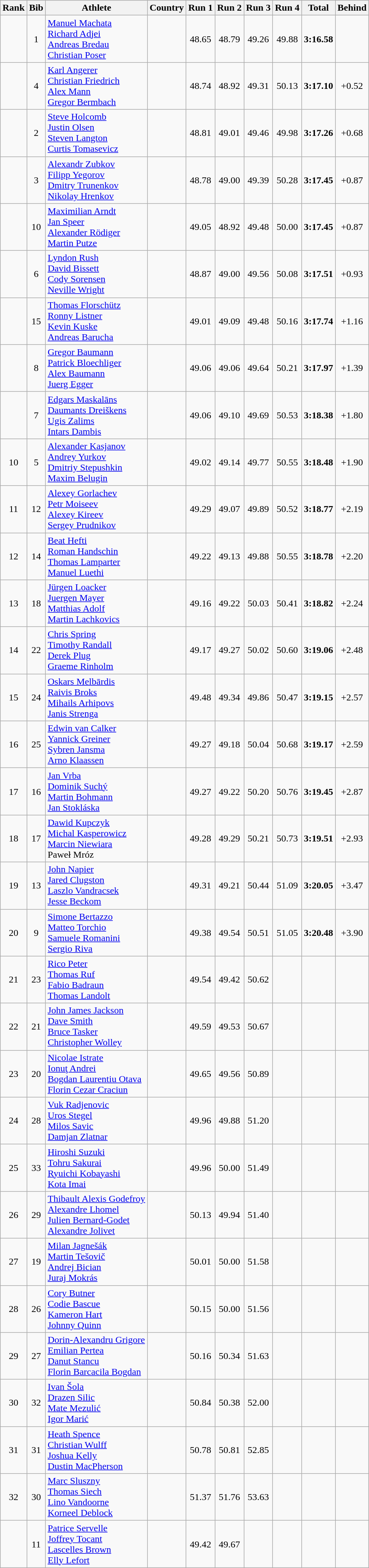<table class="wikitable sortable" style="text-align:center">
<tr bgcolor=efefef>
<th>Rank</th>
<th>Bib</th>
<th>Athlete</th>
<th>Country</th>
<th>Run 1</th>
<th>Run 2</th>
<th>Run 3</th>
<th>Run 4</th>
<th>Total</th>
<th>Behind</th>
</tr>
<tr>
<td></td>
<td>1</td>
<td align=left><a href='#'>Manuel Machata</a><br><a href='#'>Richard Adjei</a><br><a href='#'>Andreas Bredau</a><br><a href='#'>Christian Poser</a></td>
<td align=left></td>
<td>48.65</td>
<td>48.79</td>
<td>49.26</td>
<td>49.88</td>
<td><strong>3:16.58</strong></td>
<td></td>
</tr>
<tr>
<td></td>
<td>4</td>
<td align=left><a href='#'>Karl Angerer</a><br><a href='#'>Christian Friedrich</a><br><a href='#'>Alex Mann</a><br><a href='#'>Gregor Bermbach</a></td>
<td align=left></td>
<td>48.74</td>
<td>48.92</td>
<td>49.31</td>
<td>50.13</td>
<td><strong>3:17.10</strong></td>
<td>+0.52</td>
</tr>
<tr>
<td></td>
<td>2</td>
<td align=left><a href='#'>Steve Holcomb</a><br><a href='#'>Justin Olsen</a><br><a href='#'>Steven Langton</a><br><a href='#'>Curtis Tomasevicz</a></td>
<td align=left></td>
<td>48.81</td>
<td>49.01</td>
<td>49.46</td>
<td>49.98</td>
<td><strong>3:17.26</strong></td>
<td>+0.68</td>
</tr>
<tr>
<td></td>
<td>3</td>
<td align=left><a href='#'>Alexandr Zubkov</a><br><a href='#'>Filipp Yegorov</a><br><a href='#'>Dmitry Trunenkov</a><br><a href='#'>Nikolay Hrenkov</a></td>
<td align=left></td>
<td>48.78</td>
<td>49.00</td>
<td>49.39</td>
<td>50.28</td>
<td><strong>3:17.45</strong></td>
<td>+0.87</td>
</tr>
<tr>
<td></td>
<td>10</td>
<td align=left><a href='#'>Maximilian Arndt</a><br><a href='#'>Jan Speer</a><br><a href='#'>Alexander Rödiger</a><br><a href='#'>Martin Putze</a></td>
<td align=left></td>
<td>49.05</td>
<td>48.92</td>
<td>49.48</td>
<td>50.00</td>
<td><strong>3:17.45</strong></td>
<td>+0.87</td>
</tr>
<tr>
<td></td>
<td>6</td>
<td align=left><a href='#'>Lyndon Rush</a><br><a href='#'>David Bissett</a><br><a href='#'>Cody Sorensen</a><br><a href='#'>Neville Wright</a></td>
<td align=left></td>
<td>48.87</td>
<td>49.00</td>
<td>49.56</td>
<td>50.08</td>
<td><strong>3:17.51</strong></td>
<td>+0.93</td>
</tr>
<tr>
<td></td>
<td>15</td>
<td align=left><a href='#'>Thomas Florschütz</a><br><a href='#'>Ronny Listner</a><br><a href='#'>Kevin Kuske</a><br><a href='#'>Andreas Barucha</a></td>
<td align=left></td>
<td>49.01</td>
<td>49.09</td>
<td>49.48</td>
<td>50.16</td>
<td><strong>3:17.74</strong></td>
<td>+1.16</td>
</tr>
<tr>
<td></td>
<td>8</td>
<td align=left><a href='#'>Gregor Baumann</a><br><a href='#'>Patrick Bloechliger</a><br><a href='#'>Alex Baumann</a><br><a href='#'>Juerg Egger</a></td>
<td align=left></td>
<td>49.06</td>
<td>49.06</td>
<td>49.64</td>
<td>50.21</td>
<td><strong>3:17.97</strong></td>
<td>+1.39</td>
</tr>
<tr>
<td></td>
<td>7</td>
<td align=left><a href='#'>Edgars Maskalāns</a><br><a href='#'>Daumants Dreiškens</a><br><a href='#'>Ugis Zalims</a><br><a href='#'>Intars Dambis</a></td>
<td align=left></td>
<td>49.06</td>
<td>49.10</td>
<td>49.69</td>
<td>50.53</td>
<td><strong>3:18.38</strong></td>
<td>+1.80</td>
</tr>
<tr>
<td>10</td>
<td>5</td>
<td align=left><a href='#'>Alexander Kasjanov</a><br><a href='#'>Andrey Yurkov</a><br><a href='#'>Dmitriy Stepushkin</a><br><a href='#'>Maxim Belugin</a></td>
<td align=left></td>
<td>49.02</td>
<td>49.14</td>
<td>49.77</td>
<td>50.55</td>
<td><strong>3:18.48</strong></td>
<td>+1.90</td>
</tr>
<tr>
<td>11</td>
<td>12</td>
<td align=left><a href='#'>Alexey Gorlachev</a><br><a href='#'>Petr Moiseev</a><br><a href='#'>Alexey Kireev</a><br><a href='#'>Sergey Prudnikov</a></td>
<td align=left></td>
<td>49.29</td>
<td>49.07</td>
<td>49.89</td>
<td>50.52</td>
<td><strong>3:18.77</strong></td>
<td>+2.19</td>
</tr>
<tr>
<td>12</td>
<td>14</td>
<td align=left><a href='#'>Beat Hefti</a><br><a href='#'>Roman Handschin</a><br><a href='#'>Thomas Lamparter</a><br><a href='#'>Manuel Luethi</a></td>
<td align=left></td>
<td>49.22</td>
<td>49.13</td>
<td>49.88</td>
<td>50.55</td>
<td><strong>3:18.78</strong></td>
<td>+2.20</td>
</tr>
<tr>
<td>13</td>
<td>18</td>
<td align=left><a href='#'>Jürgen Loacker</a><br><a href='#'>Juergen Mayer</a><br><a href='#'>Matthias Adolf</a><br><a href='#'>Martin Lachkovics</a></td>
<td align=left></td>
<td>49.16</td>
<td>49.22</td>
<td>50.03</td>
<td>50.41</td>
<td><strong>3:18.82</strong></td>
<td>+2.24</td>
</tr>
<tr>
<td>14</td>
<td>22</td>
<td align=left><a href='#'>Chris Spring</a><br><a href='#'>Timothy Randall</a><br><a href='#'>Derek Plug</a><br><a href='#'>Graeme Rinholm</a></td>
<td align=left></td>
<td>49.17</td>
<td>49.27</td>
<td>50.02</td>
<td>50.60</td>
<td><strong>3:19.06</strong></td>
<td>+2.48</td>
</tr>
<tr>
<td>15</td>
<td>24</td>
<td align=left><a href='#'>Oskars Melbārdis</a><br><a href='#'>Raivis Broks</a><br><a href='#'>Mihails Arhipovs</a><br><a href='#'>Janis Strenga</a></td>
<td align=left></td>
<td>49.48</td>
<td>49.34</td>
<td>49.86</td>
<td>50.47</td>
<td><strong>3:19.15</strong></td>
<td>+2.57</td>
</tr>
<tr>
<td>16</td>
<td>25</td>
<td align=left><a href='#'>Edwin van Calker</a><br><a href='#'>Yannick Greiner</a><br><a href='#'>Sybren Jansma</a><br><a href='#'>Arno Klaassen</a></td>
<td align=left></td>
<td>49.27</td>
<td>49.18</td>
<td>50.04</td>
<td>50.68</td>
<td><strong>3:19.17</strong></td>
<td>+2.59</td>
</tr>
<tr>
<td>17</td>
<td>16</td>
<td align=left><a href='#'>Jan Vrba</a><br><a href='#'>Dominik Suchý</a><br><a href='#'>Martin Bohmann</a><br><a href='#'>Jan Stokláska</a></td>
<td align=left></td>
<td>49.27</td>
<td>49.22</td>
<td>50.20</td>
<td>50.76</td>
<td><strong>3:19.45</strong></td>
<td>+2.87</td>
</tr>
<tr>
<td>18</td>
<td>17</td>
<td align=left><a href='#'>Dawid Kupczyk</a><br><a href='#'>Michal Kasperowicz</a><br><a href='#'>Marcin Niewiara</a><br>Paweł Mróz</td>
<td align=left></td>
<td>49.28</td>
<td>49.29</td>
<td>50.21</td>
<td>50.73</td>
<td><strong>3:19.51</strong></td>
<td>+2.93</td>
</tr>
<tr>
<td>19</td>
<td>13</td>
<td align=left><a href='#'>John Napier</a><br><a href='#'>Jared Clugston</a><br><a href='#'>Laszlo Vandracsek</a><br><a href='#'>Jesse Beckom</a></td>
<td align=left></td>
<td>49.31</td>
<td>49.21</td>
<td>50.44</td>
<td>51.09</td>
<td><strong>3:20.05</strong></td>
<td>+3.47</td>
</tr>
<tr>
<td>20</td>
<td>9</td>
<td align=left><a href='#'>Simone Bertazzo</a><br><a href='#'>Matteo Torchio</a><br><a href='#'>Samuele Romanini</a><br><a href='#'>Sergio Riva</a></td>
<td align=left></td>
<td>49.38</td>
<td>49.54</td>
<td>50.51</td>
<td>51.05</td>
<td><strong>3:20.48</strong></td>
<td>+3.90</td>
</tr>
<tr>
<td>21</td>
<td>23</td>
<td align=left><a href='#'>Rico Peter</a><br><a href='#'>Thomas Ruf</a><br><a href='#'>Fabio Badraun</a><br><a href='#'>Thomas Landolt</a></td>
<td align=left></td>
<td>49.54</td>
<td>49.42</td>
<td>50.62</td>
<td></td>
<td><strong></strong></td>
<td></td>
</tr>
<tr>
<td>22</td>
<td>21</td>
<td align=left><a href='#'>John James Jackson</a><br><a href='#'>Dave Smith</a><br><a href='#'>Bruce Tasker</a><br><a href='#'>Christopher Wolley</a></td>
<td align=left></td>
<td>49.59</td>
<td>49.53</td>
<td>50.67</td>
<td></td>
<td><strong></strong></td>
<td></td>
</tr>
<tr>
<td>23</td>
<td>20</td>
<td align=left><a href='#'>Nicolae Istrate</a><br><a href='#'>Ionuţ Andrei</a><br><a href='#'>Bogdan Laurentiu Otava</a><br><a href='#'>Florin Cezar Craciun</a></td>
<td align=left></td>
<td>49.65</td>
<td>49.56</td>
<td>50.89</td>
<td></td>
<td><strong></strong></td>
<td></td>
</tr>
<tr>
<td>24</td>
<td>28</td>
<td align=left><a href='#'>Vuk Radjenovic</a><br><a href='#'>Uros Stegel</a><br><a href='#'>Milos Savic</a><br><a href='#'>Damjan Zlatnar</a></td>
<td align=left></td>
<td>49.96</td>
<td>49.88</td>
<td>51.20</td>
<td></td>
<td><strong></strong></td>
<td></td>
</tr>
<tr>
<td>25</td>
<td>33</td>
<td align=left><a href='#'>Hiroshi Suzuki</a><br><a href='#'>Tohru Sakurai</a><br><a href='#'>Ryuichi Kobayashi</a><br><a href='#'>Kota Imai</a></td>
<td align=left></td>
<td>49.96</td>
<td>50.00</td>
<td>51.49</td>
<td></td>
<td><strong></strong></td>
<td></td>
</tr>
<tr>
<td>26</td>
<td>29</td>
<td align=left><a href='#'>Thibault Alexis Godefroy</a><br><a href='#'>Alexandre Lhomel</a><br><a href='#'>Julien Bernard-Godet</a><br><a href='#'>Alexandre Jolivet</a></td>
<td align=left></td>
<td>50.13</td>
<td>49.94</td>
<td>51.40</td>
<td></td>
<td><strong></strong></td>
<td></td>
</tr>
<tr>
<td>27</td>
<td>19</td>
<td align=left><a href='#'>Milan Jagnešák</a><br><a href='#'>Martin Tešovič</a><br><a href='#'>Andrej Bician</a><br><a href='#'>Juraj Mokrás</a></td>
<td align=left></td>
<td>50.01</td>
<td>50.00</td>
<td>51.58</td>
<td></td>
<td><strong></strong></td>
<td></td>
</tr>
<tr>
<td>28</td>
<td>26</td>
<td align=left><a href='#'>Cory Butner</a><br><a href='#'>Codie Bascue</a><br><a href='#'>Kameron Hart</a><br><a href='#'>Johnny Quinn</a></td>
<td align=left></td>
<td>50.15</td>
<td>50.00</td>
<td>51.56</td>
<td></td>
<td><strong></strong></td>
<td></td>
</tr>
<tr>
<td>29</td>
<td>27</td>
<td align=left><a href='#'>Dorin-Alexandru Grigore</a><br><a href='#'>Emilian Pertea</a><br><a href='#'>Danut Stancu</a><br><a href='#'>Florin Barcacila Bogdan</a></td>
<td align=left></td>
<td>50.16</td>
<td>50.34</td>
<td>51.63</td>
<td></td>
<td><strong></strong></td>
<td></td>
</tr>
<tr>
<td>30</td>
<td>32</td>
<td align=left><a href='#'>Ivan Šola</a><br><a href='#'>Drazen Silic</a><br><a href='#'>Mate Mezulić</a><br><a href='#'>Igor Marić</a></td>
<td align=left></td>
<td>50.84</td>
<td>50.38</td>
<td>52.00</td>
<td></td>
<td><strong></strong></td>
<td></td>
</tr>
<tr>
<td>31</td>
<td>31</td>
<td align=left><a href='#'>Heath Spence</a><br><a href='#'>Christian Wulff</a><br><a href='#'>Joshua Kelly</a><br><a href='#'>Dustin MacPherson</a></td>
<td align=left></td>
<td>50.78</td>
<td>50.81</td>
<td>52.85</td>
<td></td>
<td><strong></strong></td>
<td></td>
</tr>
<tr>
<td>32</td>
<td>30</td>
<td align=left><a href='#'>Marc Sluszny</a><br><a href='#'>Thomas Siech</a><br><a href='#'>Lino Vandoorne</a><br><a href='#'>Korneel Deblock</a></td>
<td align=left></td>
<td>51.37</td>
<td>51.76</td>
<td>53.63</td>
<td></td>
<td><strong></strong></td>
<td></td>
</tr>
<tr>
<td></td>
<td>11</td>
<td align=left><a href='#'>Patrice Servelle</a><br><a href='#'>Joffrey Tocant</a><br><a href='#'>Lascelles Brown</a><br><a href='#'>Elly Lefort</a></td>
<td align=left></td>
<td>49.42</td>
<td>49.67</td>
<td></td>
<td></td>
<td><strong></strong></td>
<td></td>
</tr>
</table>
